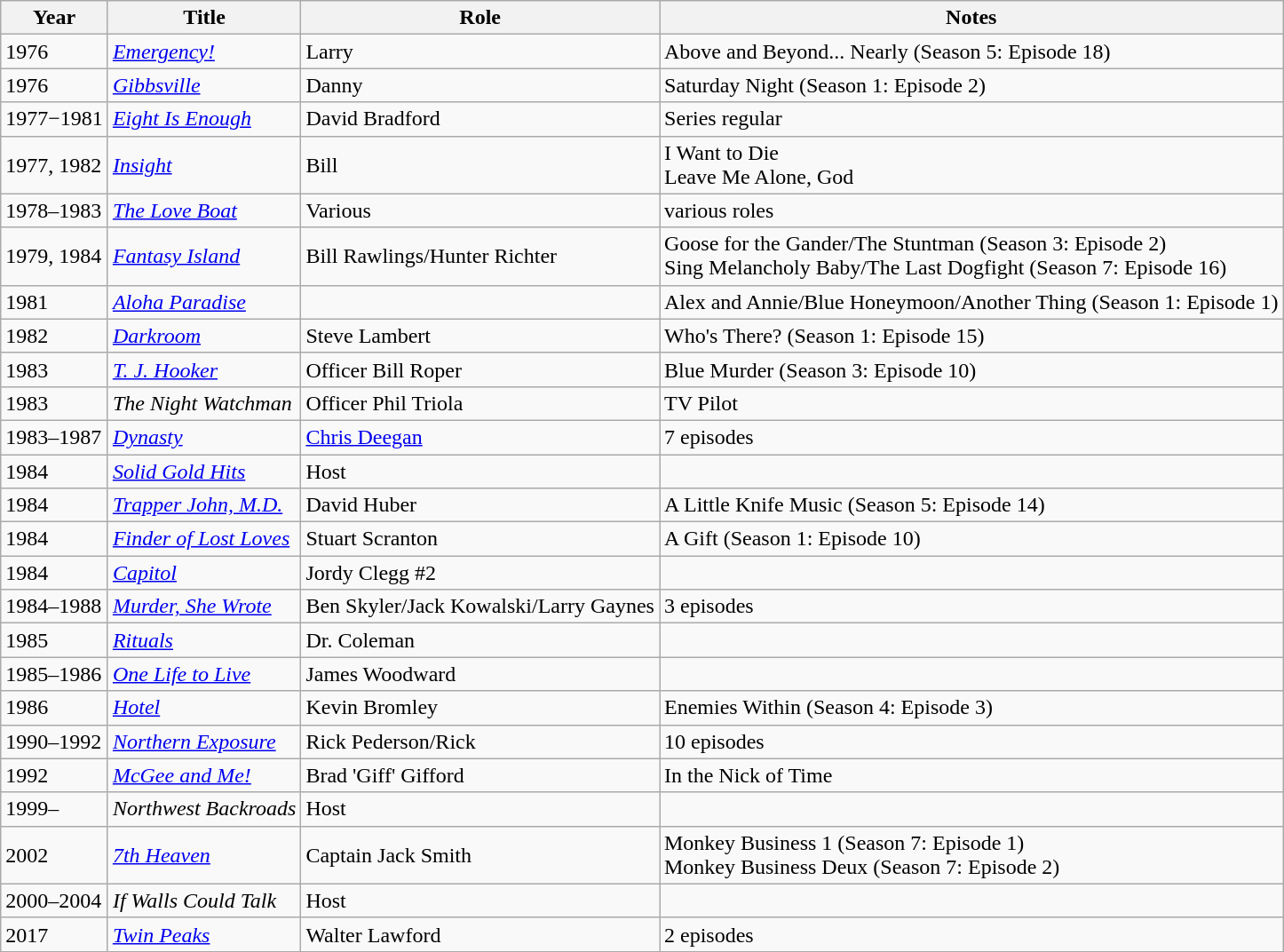<table class="wikitable sortable">
<tr>
<th rowspan="1">Year</th>
<th rowspan="1">Title</th>
<th rowspan="1">Role</th>
<th rowspan="1" class="unsortable">Notes</th>
</tr>
<tr>
<td>1976</td>
<td><em><a href='#'>Emergency!</a></em></td>
<td>Larry</td>
<td>Above and Beyond... Nearly (Season 5: Episode 18)</td>
</tr>
<tr>
<td>1976</td>
<td><em><a href='#'>Gibbsville</a></em></td>
<td>Danny</td>
<td>Saturday Night (Season 1: Episode 2)</td>
</tr>
<tr>
<td>1977−1981</td>
<td><em><a href='#'>Eight Is Enough</a></em></td>
<td>David Bradford</td>
<td>Series regular</td>
</tr>
<tr>
<td>1977, 1982</td>
<td><em><a href='#'>Insight</a></em></td>
<td>Bill</td>
<td>I Want to Die<br>Leave Me Alone, God</td>
</tr>
<tr>
<td>1978–1983</td>
<td><em><a href='#'>The Love Boat</a></em></td>
<td>Various</td>
<td>various roles</td>
</tr>
<tr>
<td>1979, 1984</td>
<td><em><a href='#'>Fantasy Island</a></em></td>
<td>Bill Rawlings/Hunter Richter</td>
<td>Goose for the Gander/The Stuntman (Season 3: Episode 2)<br>Sing Melancholy Baby/The Last Dogfight (Season 7: Episode 16)</td>
</tr>
<tr>
<td>1981</td>
<td><em><a href='#'>Aloha Paradise</a></em></td>
<td></td>
<td>Alex and Annie/Blue Honeymoon/Another Thing (Season 1: Episode 1)</td>
</tr>
<tr>
<td>1982</td>
<td><em><a href='#'>Darkroom</a></em></td>
<td>Steve Lambert</td>
<td>Who's There? (Season 1: Episode 15)</td>
</tr>
<tr>
<td>1983</td>
<td><em><a href='#'>T. J. Hooker</a></em></td>
<td>Officer Bill Roper</td>
<td>Blue Murder (Season 3: Episode 10)</td>
</tr>
<tr>
<td>1983</td>
<td><em>The Night Watchman</em></td>
<td>Officer Phil Triola</td>
<td>TV Pilot</td>
</tr>
<tr>
<td>1983–1987</td>
<td><em><a href='#'>Dynasty</a></em></td>
<td><a href='#'>Chris Deegan</a></td>
<td>7 episodes</td>
</tr>
<tr>
<td>1984</td>
<td><em><a href='#'>Solid Gold Hits</a></em></td>
<td>Host</td>
<td></td>
</tr>
<tr>
<td>1984</td>
<td><em><a href='#'>Trapper John, M.D.</a></em></td>
<td>David Huber</td>
<td>A Little Knife Music (Season 5: Episode 14)</td>
</tr>
<tr>
<td>1984</td>
<td><em><a href='#'>Finder of Lost Loves</a></em></td>
<td>Stuart Scranton</td>
<td>A Gift (Season 1: Episode 10)</td>
</tr>
<tr>
<td>1984</td>
<td><em><a href='#'>Capitol</a></em></td>
<td>Jordy Clegg #2</td>
<td></td>
</tr>
<tr>
<td>1984–1988</td>
<td><em><a href='#'>Murder, She Wrote</a></em></td>
<td>Ben Skyler/Jack Kowalski/Larry Gaynes</td>
<td>3 episodes</td>
</tr>
<tr>
<td>1985</td>
<td><em><a href='#'>Rituals</a></em></td>
<td>Dr. Coleman</td>
<td></td>
</tr>
<tr>
<td>1985–1986</td>
<td><em><a href='#'>One Life to Live</a></em></td>
<td>James Woodward</td>
<td></td>
</tr>
<tr>
<td>1986</td>
<td><em><a href='#'>Hotel</a></em></td>
<td>Kevin Bromley</td>
<td>Enemies Within (Season 4: Episode 3)</td>
</tr>
<tr>
<td>1990–1992</td>
<td><em><a href='#'>Northern Exposure</a></em></td>
<td>Rick Pederson/Rick</td>
<td>10 episodes</td>
</tr>
<tr>
<td>1992</td>
<td><em><a href='#'>McGee and Me!</a></em></td>
<td>Brad 'Giff' Gifford</td>
<td>In the Nick of Time</td>
</tr>
<tr>
<td>1999–</td>
<td><em>Northwest Backroads</em></td>
<td>Host</td>
<td></td>
</tr>
<tr>
<td>2002</td>
<td><em><a href='#'>7th Heaven</a></em></td>
<td>Captain Jack Smith</td>
<td>Monkey Business 1 (Season 7: Episode 1)<br>Monkey Business Deux (Season 7: Episode 2)</td>
</tr>
<tr>
<td>2000–2004</td>
<td><em>If Walls Could Talk</em></td>
<td>Host</td>
<td></td>
</tr>
<tr>
<td>2017</td>
<td><em><a href='#'>Twin Peaks</a></em></td>
<td>Walter Lawford</td>
<td>2 episodes</td>
</tr>
</table>
